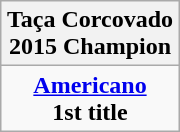<table class="wikitable" style="text-align: center; margin: 0 auto;">
<tr>
<th>Taça Corcovado<br>2015 Champion</th>
</tr>
<tr>
<td><strong><a href='#'>Americano</a></strong><br><strong>1st title</strong></td>
</tr>
</table>
